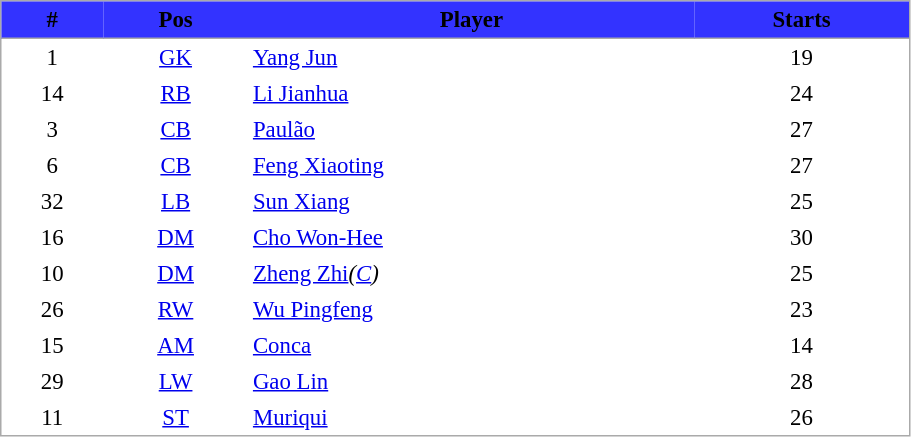<table cellspacing="0" cellpadding="3" style="border:1px solid #AAA; font-size:95%; text-align:center" width=48%>
<tr bgcolor="#3333FF">
<th style="border-bottom:1px solid #AAA" align="center">#</th>
<th style="border-bottom:1px solid #AAA" align="center">Pos</th>
<th style="border-bottom:1px solid #AAA" align="center">Player</th>
<th style="border-bottom:1px solid #AAA" align="center">Starts</th>
</tr>
<tr>
<td>1</td>
<td><a href='#'>GK</a></td>
<td align=left> <a href='#'>Yang Jun</a></td>
<td>19</td>
</tr>
<tr>
<td>14</td>
<td><a href='#'>RB</a></td>
<td align=left> <a href='#'>Li Jianhua</a></td>
<td>24</td>
</tr>
<tr>
<td>3</td>
<td><a href='#'>CB</a></td>
<td align=left> <a href='#'>Paulão</a></td>
<td>27</td>
</tr>
<tr>
<td>6</td>
<td><a href='#'>CB</a></td>
<td align=left> <a href='#'>Feng Xiaoting</a></td>
<td>27</td>
</tr>
<tr>
<td>32</td>
<td><a href='#'>LB</a></td>
<td align=left> <a href='#'>Sun Xiang</a></td>
<td>25</td>
</tr>
<tr>
<td>16</td>
<td><a href='#'>DM</a></td>
<td align=left> <a href='#'>Cho Won-Hee</a></td>
<td>30</td>
</tr>
<tr>
<td>10</td>
<td><a href='#'>DM</a></td>
<td align=left> <a href='#'>Zheng Zhi</a><em>(<a href='#'>C</a>)</em></td>
<td>25</td>
</tr>
<tr>
<td>26</td>
<td><a href='#'>RW</a></td>
<td align=left> <a href='#'>Wu Pingfeng</a></td>
<td>23</td>
</tr>
<tr>
<td>15</td>
<td><a href='#'>AM</a></td>
<td align=left> <a href='#'>Conca</a></td>
<td>14</td>
</tr>
<tr>
<td>29</td>
<td><a href='#'>LW</a></td>
<td align=left> <a href='#'>Gao Lin</a></td>
<td>28</td>
</tr>
<tr>
<td>11</td>
<td><a href='#'>ST</a></td>
<td align=left> <a href='#'>Muriqui</a></td>
<td>26</td>
</tr>
</table>
